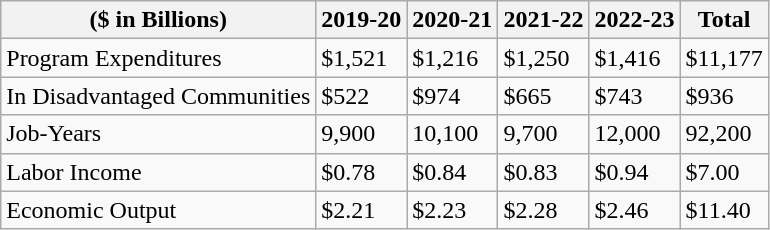<table class="wikitable">
<tr>
<th>($ in Billions)</th>
<th>2019-20</th>
<th>2020-21</th>
<th>2021-22</th>
<th>2022-23</th>
<th>Total</th>
</tr>
<tr>
<td>Program Expenditures</td>
<td>$1,521</td>
<td>$1,216</td>
<td>$1,250</td>
<td>$1,416</td>
<td>$11,177</td>
</tr>
<tr>
<td>In Disadvantaged Communities</td>
<td>$522</td>
<td>$974</td>
<td>$665</td>
<td>$743</td>
<td>$936</td>
</tr>
<tr>
<td>Job-Years</td>
<td>9,900</td>
<td>10,100</td>
<td>9,700</td>
<td>12,000</td>
<td>92,200</td>
</tr>
<tr>
<td>Labor Income</td>
<td>$0.78</td>
<td>$0.84</td>
<td>$0.83</td>
<td>$0.94</td>
<td>$7.00</td>
</tr>
<tr>
<td>Economic Output</td>
<td>$2.21</td>
<td>$2.23</td>
<td>$2.28</td>
<td>$2.46</td>
<td>$11.40</td>
</tr>
</table>
